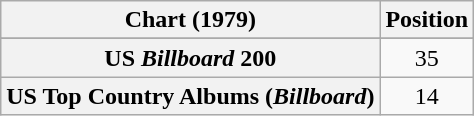<table class="wikitable sortable plainrowheaders" style="text-align:center;">
<tr>
<th scope="col">Chart (1979)</th>
<th scope="col">Position</th>
</tr>
<tr>
</tr>
<tr>
<th scope="row">US <em>Billboard</em> 200</th>
<td>35</td>
</tr>
<tr>
<th scope="row">US Top Country Albums (<em>Billboard</em>)</th>
<td>14</td>
</tr>
</table>
